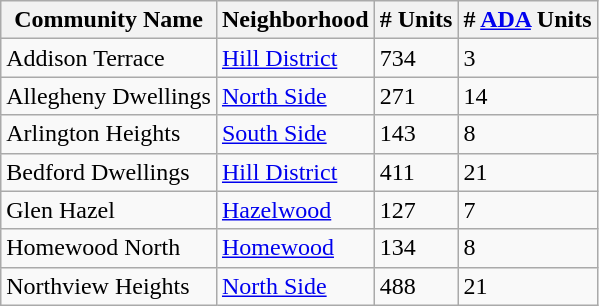<table class="wikitable">
<tr>
<th>Community Name</th>
<th>Neighborhood</th>
<th># Units</th>
<th># <a href='#'>ADA</a> Units</th>
</tr>
<tr>
<td>Addison Terrace</td>
<td><a href='#'>Hill District</a></td>
<td>734</td>
<td>3</td>
</tr>
<tr>
<td>Allegheny Dwellings</td>
<td><a href='#'>North Side</a></td>
<td>271</td>
<td>14</td>
</tr>
<tr>
<td>Arlington Heights</td>
<td><a href='#'>South Side</a></td>
<td>143</td>
<td>8</td>
</tr>
<tr>
<td>Bedford Dwellings</td>
<td><a href='#'>Hill District</a></td>
<td>411</td>
<td>21</td>
</tr>
<tr>
<td>Glen Hazel</td>
<td><a href='#'>Hazelwood</a></td>
<td>127</td>
<td>7</td>
</tr>
<tr>
<td>Homewood North</td>
<td><a href='#'>Homewood</a></td>
<td>134</td>
<td>8</td>
</tr>
<tr>
<td>Northview Heights</td>
<td><a href='#'>North Side</a></td>
<td>488</td>
<td>21</td>
</tr>
</table>
